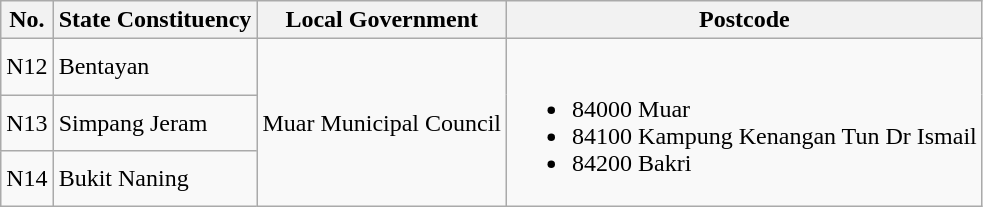<table class="wikitable">
<tr>
<th>No.</th>
<th>State Constituency</th>
<th>Local Government</th>
<th>Postcode</th>
</tr>
<tr>
<td>N12</td>
<td>Bentayan</td>
<td rowspan="3">Muar Municipal Council</td>
<td rowspan="3"><br><ul><li>84000 Muar</li><li>84100 Kampung Kenangan Tun Dr Ismail</li><li>84200 Bakri</li></ul></td>
</tr>
<tr>
<td>N13</td>
<td>Simpang Jeram</td>
</tr>
<tr>
<td>N14</td>
<td>Bukit Naning</td>
</tr>
</table>
